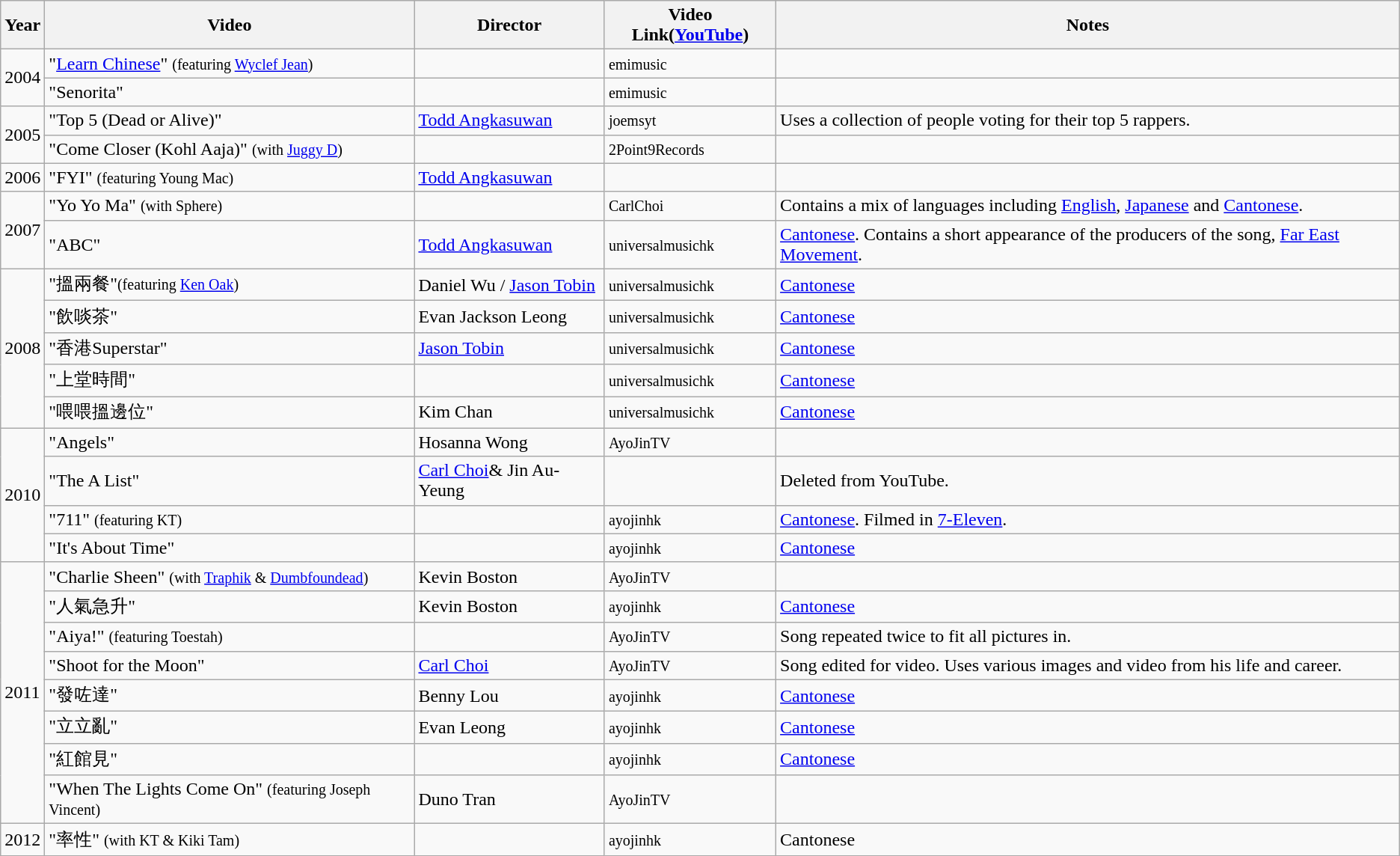<table class="wikitable">
<tr>
<th>Year</th>
<th>Video</th>
<th>Director</th>
<th>Video Link(<a href='#'>YouTube</a>)</th>
<th>Notes</th>
</tr>
<tr>
<td style="text-align:left;" rowspan="2">2004</td>
<td>"<a href='#'>Learn Chinese</a>" <small>(featuring <a href='#'>Wyclef Jean</a>)</small></td>
<td></td>
<td> <small>emimusic</small></td>
<td></td>
</tr>
<tr>
<td>"Senorita"</td>
<td></td>
<td> <small>emimusic</small></td>
<td></td>
</tr>
<tr>
<td rowspan="2">2005</td>
<td>"Top 5 (Dead or Alive)"</td>
<td><a href='#'>Todd Angkasuwan</a></td>
<td> <small>joemsyt</small></td>
<td>Uses a collection of people voting for their top 5 rappers.</td>
</tr>
<tr>
<td>"Come Closer (Kohl Aaja)" <small>(with <a href='#'>Juggy D</a>)</small></td>
<td></td>
<td> <small>2Point9Records</small></td>
<td></td>
</tr>
<tr>
<td>2006</td>
<td>"FYI" <small>(featuring Young Mac)</small></td>
<td><a href='#'>Todd Angkasuwan</a></td>
<td></td>
<td></td>
</tr>
<tr>
<td style="text-align:left;" rowspan="2">2007</td>
<td>"Yo Yo Ma" <small>(with Sphere)</small></td>
<td></td>
<td> <small>CarlChoi</small></td>
<td>Contains a mix of languages including <a href='#'>English</a>, <a href='#'>Japanese</a> and <a href='#'>Cantonese</a>.</td>
</tr>
<tr>
<td>"ABC"</td>
<td><a href='#'>Todd Angkasuwan</a></td>
<td> <small>universalmusichk</small></td>
<td><a href='#'>Cantonese</a>. Contains a short appearance of the producers of the song, <a href='#'>Far East Movement</a>.</td>
</tr>
<tr>
<td style="text-align:left;" rowspan="5">2008</td>
<td>"搵兩餐"<small>(featuring <a href='#'>Ken Oak</a>)</small></td>
<td>Daniel Wu / <a href='#'>Jason Tobin</a></td>
<td> <small>universalmusichk</small></td>
<td><a href='#'>Cantonese</a></td>
</tr>
<tr>
<td>"飲啖茶"</td>
<td>Evan Jackson Leong</td>
<td> <small>universalmusichk</small></td>
<td><a href='#'>Cantonese</a></td>
</tr>
<tr>
<td>"香港Superstar"</td>
<td><a href='#'>Jason Tobin</a></td>
<td> <small>universalmusichk</small></td>
<td><a href='#'>Cantonese</a></td>
</tr>
<tr>
<td>"上堂時間"</td>
<td></td>
<td> <small>universalmusichk</small></td>
<td><a href='#'>Cantonese</a></td>
</tr>
<tr>
<td>"喂喂搵邊位"</td>
<td>Kim Chan</td>
<td> <small>universalmusichk</small></td>
<td><a href='#'>Cantonese</a></td>
</tr>
<tr>
<td style="text-align:left;" rowspan="4">2010</td>
<td>"Angels"</td>
<td>Hosanna Wong</td>
<td> <small>AyoJinTV</small></td>
<td></td>
</tr>
<tr>
<td>"The A List"</td>
<td><a href='#'>Carl Choi</a>& Jin Au-Yeung</td>
<td></td>
<td>Deleted from YouTube.</td>
</tr>
<tr>
<td>"711" <small>(featuring KT)</small></td>
<td></td>
<td> <small>ayojinhk</small></td>
<td><a href='#'>Cantonese</a>. Filmed in <a href='#'>7-Eleven</a>.</td>
</tr>
<tr>
<td>"It's About Time"</td>
<td></td>
<td> <small>ayojinhk</small></td>
<td><a href='#'>Cantonese</a></td>
</tr>
<tr>
<td style="text-align:left;" rowspan="8">2011</td>
<td>"Charlie Sheen" <small>(with <a href='#'>Traphik</a> & <a href='#'>Dumbfoundead</a>)</small></td>
<td>Kevin Boston</td>
<td> <small>AyoJinTV</small></td>
<td></td>
</tr>
<tr>
<td>"人氣急升"</td>
<td>Kevin Boston</td>
<td> <small>ayojinhk</small></td>
<td><a href='#'>Cantonese</a></td>
</tr>
<tr>
<td>"Aiya!" <small>(featuring Toestah)</small></td>
<td></td>
<td> <small>AyoJinTV</small></td>
<td>Song repeated twice to fit all pictures in.</td>
</tr>
<tr>
<td>"Shoot for the Moon"</td>
<td><a href='#'>Carl Choi</a></td>
<td> <small>AyoJinTV</small></td>
<td>Song edited for video. Uses various images and video from his life and career.</td>
</tr>
<tr>
<td>"發咗達"</td>
<td>Benny Lou</td>
<td> <small>ayojinhk</small></td>
<td><a href='#'>Cantonese</a></td>
</tr>
<tr>
<td>"立立亂"</td>
<td>Evan Leong</td>
<td> <small>ayojinhk</small></td>
<td><a href='#'>Cantonese</a></td>
</tr>
<tr>
<td>"紅館見"</td>
<td></td>
<td> <small>ayojinhk</small></td>
<td><a href='#'>Cantonese</a></td>
</tr>
<tr>
<td>"When The Lights Come On" <small>(featuring Joseph Vincent)</small></td>
<td>Duno Tran</td>
<td> <small>AyoJinTV</small></td>
<td></td>
</tr>
<tr>
<td>2012</td>
<td>"率性" <small>(with KT & Kiki Tam)</small></td>
<td></td>
<td> <small>ayojinhk</small></td>
<td>Cantonese</td>
</tr>
</table>
